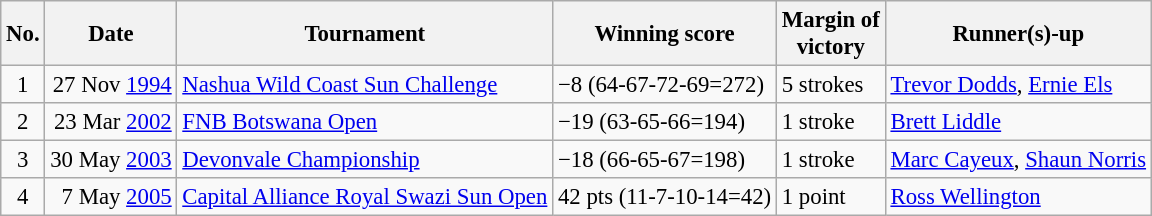<table class="wikitable" style="font-size:95%;">
<tr>
<th>No.</th>
<th>Date</th>
<th>Tournament</th>
<th>Winning score</th>
<th>Margin of<br>victory</th>
<th>Runner(s)-up</th>
</tr>
<tr>
<td align=center>1</td>
<td align=right>27 Nov <a href='#'>1994</a></td>
<td><a href='#'>Nashua Wild Coast Sun Challenge</a></td>
<td>−8 (64-67-72-69=272)</td>
<td>5 strokes</td>
<td> <a href='#'>Trevor Dodds</a>,  <a href='#'>Ernie Els</a></td>
</tr>
<tr>
<td align=center>2</td>
<td align=right>23 Mar <a href='#'>2002</a></td>
<td><a href='#'>FNB Botswana Open</a></td>
<td>−19 (63-65-66=194)</td>
<td>1 stroke</td>
<td> <a href='#'>Brett Liddle</a></td>
</tr>
<tr>
<td align=center>3</td>
<td align=right>30 May <a href='#'>2003</a></td>
<td><a href='#'>Devonvale Championship</a></td>
<td>−18 (66-65-67=198)</td>
<td>1 stroke</td>
<td> <a href='#'>Marc Cayeux</a>,  <a href='#'>Shaun Norris</a></td>
</tr>
<tr>
<td align=center>4</td>
<td align=right>7 May <a href='#'>2005</a></td>
<td><a href='#'>Capital Alliance Royal Swazi Sun Open</a></td>
<td>42 pts (11-7-10-14=42)</td>
<td>1 point</td>
<td> <a href='#'>Ross Wellington</a></td>
</tr>
</table>
